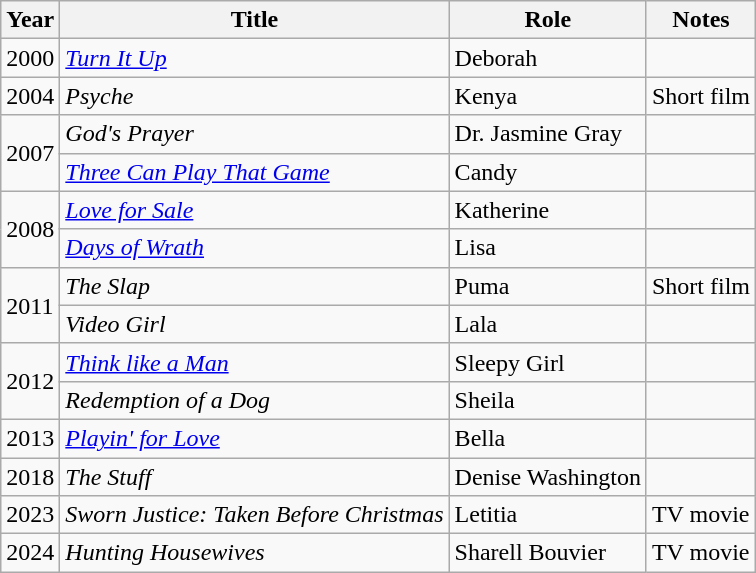<table class="wikitable sortable">
<tr>
<th>Year</th>
<th>Title</th>
<th>Role</th>
<th class="unsortable">Notes</th>
</tr>
<tr>
<td>2000</td>
<td><em><a href='#'>Turn It Up</a></em></td>
<td>Deborah</td>
<td></td>
</tr>
<tr>
<td>2004</td>
<td><em>Psyche</em></td>
<td>Kenya</td>
<td>Short film</td>
</tr>
<tr>
<td rowspan=2>2007</td>
<td><em>God's Prayer</em></td>
<td>Dr. Jasmine Gray</td>
<td></td>
</tr>
<tr>
<td><em><a href='#'>Three Can Play That Game</a></em></td>
<td>Candy</td>
<td></td>
</tr>
<tr>
<td rowspan=2>2008</td>
<td><em><a href='#'>Love for Sale</a></em></td>
<td>Katherine</td>
<td></td>
</tr>
<tr>
<td><em><a href='#'>Days of Wrath</a></em></td>
<td>Lisa</td>
<td></td>
</tr>
<tr>
<td rowspan=2>2011</td>
<td data-sort-value="Slap, The"><em>The Slap</em></td>
<td>Puma</td>
<td>Short film</td>
</tr>
<tr>
<td><em>Video Girl</em></td>
<td>Lala</td>
<td></td>
</tr>
<tr>
<td rowspan=2>2012</td>
<td><em><a href='#'>Think like a Man</a></em></td>
<td>Sleepy Girl</td>
<td></td>
</tr>
<tr>
<td><em>Redemption of a Dog</em></td>
<td>Sheila</td>
<td></td>
</tr>
<tr>
<td>2013</td>
<td><em><a href='#'>Playin' for Love</a></em></td>
<td>Bella</td>
<td></td>
</tr>
<tr>
<td>2018</td>
<td><em>The Stuff</em></td>
<td>Denise Washington</td>
<td></td>
</tr>
<tr>
<td>2023</td>
<td><em>Sworn Justice: Taken Before Christmas</em></td>
<td>Letitia</td>
<td>TV movie</td>
</tr>
<tr>
<td>2024</td>
<td><em>Hunting Housewives</em></td>
<td>Sharell Bouvier</td>
<td>TV movie</td>
</tr>
</table>
